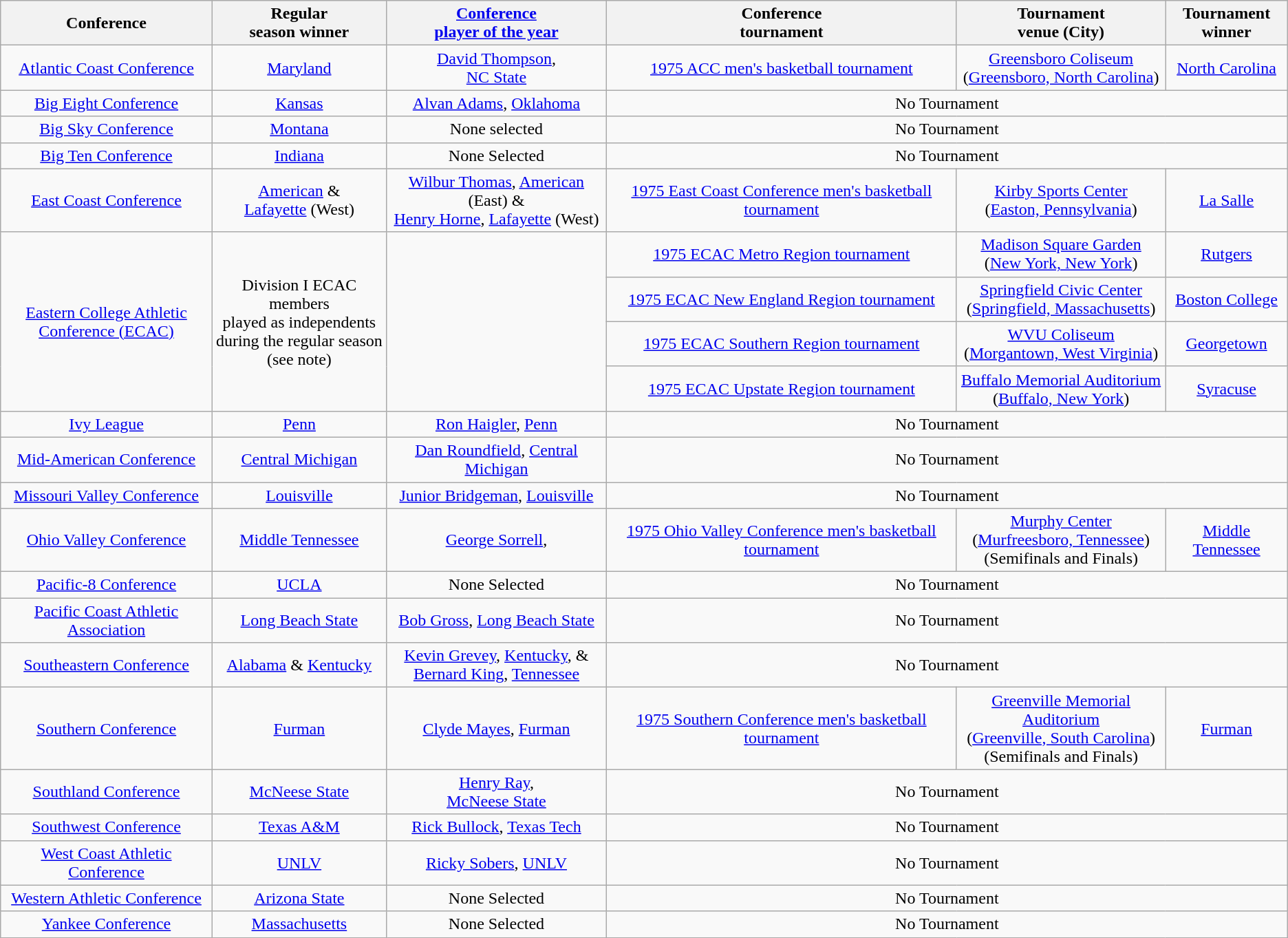<table class="wikitable" style="text-align:center;">
<tr>
<th>Conference</th>
<th>Regular <br> season winner</th>
<th><a href='#'>Conference <br> player of the year</a></th>
<th>Conference <br> tournament</th>
<th>Tournament <br> venue (City)</th>
<th>Tournament <br> winner</th>
</tr>
<tr>
<td><a href='#'>Atlantic Coast Conference</a></td>
<td><a href='#'>Maryland</a></td>
<td><a href='#'>David Thompson</a>,<br><a href='#'>NC State</a></td>
<td><a href='#'>1975 ACC men's basketball tournament</a></td>
<td><a href='#'>Greensboro Coliseum</a><br>(<a href='#'>Greensboro, North Carolina</a>)</td>
<td><a href='#'>North Carolina</a></td>
</tr>
<tr>
<td><a href='#'>Big Eight Conference</a></td>
<td><a href='#'>Kansas</a></td>
<td><a href='#'>Alvan Adams</a>, <a href='#'>Oklahoma</a></td>
<td colspan=3>No Tournament</td>
</tr>
<tr>
<td><a href='#'>Big Sky Conference</a></td>
<td><a href='#'>Montana</a></td>
<td>None selected</td>
<td colspan=3>No Tournament</td>
</tr>
<tr>
<td><a href='#'>Big Ten Conference</a></td>
<td><a href='#'>Indiana</a></td>
<td>None Selected</td>
<td colspan=3>No Tournament</td>
</tr>
<tr>
<td><a href='#'>East Coast Conference</a></td>
<td><a href='#'>American</a> & <br><a href='#'>Lafayette</a> (West)</td>
<td><a href='#'>Wilbur Thomas</a>, <a href='#'>American</a> (East) &<br><a href='#'>Henry Horne</a>, <a href='#'>Lafayette</a> (West)</td>
<td><a href='#'>1975 East Coast Conference men's basketball tournament</a></td>
<td><a href='#'>Kirby Sports Center</a><br>(<a href='#'>Easton, Pennsylvania</a>)</td>
<td><a href='#'>La Salle</a></td>
</tr>
<tr>
<td rowspan=4><a href='#'>Eastern College Athletic<br>Conference (ECAC)</a></td>
<td rowspan=4>Division I ECAC members<br>played as independents<br>during the regular season<br>(see note)</td>
<td rowspan=4></td>
<td><a href='#'>1975 ECAC Metro Region tournament</a></td>
<td><a href='#'>Madison Square Garden</a><br>(<a href='#'>New York, New York</a>)</td>
<td><a href='#'>Rutgers</a></td>
</tr>
<tr>
<td><a href='#'>1975 ECAC New England Region tournament</a></td>
<td><a href='#'>Springfield Civic Center</a><br>(<a href='#'>Springfield, Massachusetts</a>)</td>
<td><a href='#'>Boston College</a></td>
</tr>
<tr>
<td><a href='#'>1975 ECAC Southern Region tournament</a></td>
<td><a href='#'>WVU Coliseum</a><br>(<a href='#'>Morgantown, West Virginia</a>)</td>
<td><a href='#'>Georgetown</a></td>
</tr>
<tr>
<td><a href='#'>1975 ECAC Upstate Region tournament</a></td>
<td><a href='#'>Buffalo Memorial Auditorium</a><br>(<a href='#'>Buffalo, New York</a>)</td>
<td><a href='#'>Syracuse</a></td>
</tr>
<tr>
<td><a href='#'>Ivy League</a></td>
<td><a href='#'>Penn</a></td>
<td><a href='#'>Ron Haigler</a>, <a href='#'>Penn</a></td>
<td colspan=3>No Tournament</td>
</tr>
<tr>
<td><a href='#'>Mid-American Conference</a></td>
<td><a href='#'>Central Michigan</a></td>
<td><a href='#'>Dan Roundfield</a>, <a href='#'>Central Michigan</a></td>
<td colspan=3>No Tournament</td>
</tr>
<tr>
<td><a href='#'>Missouri Valley Conference</a></td>
<td><a href='#'>Louisville</a></td>
<td><a href='#'>Junior Bridgeman</a>, <a href='#'>Louisville</a></td>
<td colspan=3>No Tournament</td>
</tr>
<tr>
<td><a href='#'>Ohio Valley Conference</a></td>
<td><a href='#'>Middle Tennessee</a></td>
<td><a href='#'>George Sorrell</a>, </td>
<td><a href='#'>1975 Ohio Valley Conference men's basketball tournament</a></td>
<td><a href='#'>Murphy Center</a><br>(<a href='#'>Murfreesboro, Tennessee</a>)<br>(Semifinals and Finals)</td>
<td><a href='#'>Middle Tennessee</a></td>
</tr>
<tr>
<td><a href='#'>Pacific-8 Conference</a></td>
<td><a href='#'>UCLA</a></td>
<td>None Selected</td>
<td colspan=3>No Tournament</td>
</tr>
<tr>
<td><a href='#'>Pacific Coast Athletic Association</a></td>
<td><a href='#'>Long Beach State</a></td>
<td><a href='#'>Bob Gross</a>, <a href='#'>Long Beach State</a></td>
<td colspan=3>No Tournament</td>
</tr>
<tr>
<td><a href='#'>Southeastern Conference</a></td>
<td><a href='#'>Alabama</a> & <a href='#'>Kentucky</a></td>
<td><a href='#'>Kevin Grevey</a>, <a href='#'>Kentucky</a>, &<br> <a href='#'>Bernard King</a>, <a href='#'>Tennessee</a></td>
<td colspan=3>No Tournament</td>
</tr>
<tr>
<td><a href='#'>Southern Conference</a></td>
<td><a href='#'>Furman</a></td>
<td><a href='#'>Clyde Mayes</a>, <a href='#'>Furman</a></td>
<td><a href='#'>1975 Southern Conference men's basketball tournament</a></td>
<td><a href='#'>Greenville Memorial Auditorium</a><br>(<a href='#'>Greenville, South Carolina</a>)<br>(Semifinals and Finals)</td>
<td><a href='#'>Furman</a></td>
</tr>
<tr>
<td><a href='#'>Southland Conference</a></td>
<td><a href='#'>McNeese State</a></td>
<td><a href='#'>Henry Ray</a>,<br><a href='#'>McNeese State</a></td>
<td colspan=3>No Tournament</td>
</tr>
<tr>
<td><a href='#'>Southwest Conference</a></td>
<td><a href='#'>Texas A&M</a></td>
<td><a href='#'>Rick Bullock</a>, <a href='#'>Texas Tech</a></td>
<td colspan=3>No Tournament</td>
</tr>
<tr>
<td><a href='#'>West Coast Athletic Conference</a></td>
<td><a href='#'>UNLV</a></td>
<td><a href='#'>Ricky Sobers</a>, <a href='#'>UNLV</a></td>
<td colspan=3>No Tournament</td>
</tr>
<tr>
<td><a href='#'>Western Athletic Conference</a></td>
<td><a href='#'>Arizona State</a></td>
<td>None Selected</td>
<td colspan=3>No Tournament</td>
</tr>
<tr>
<td><a href='#'>Yankee Conference</a></td>
<td><a href='#'>Massachusetts</a></td>
<td>None Selected</td>
<td colspan=3>No Tournament</td>
</tr>
</table>
